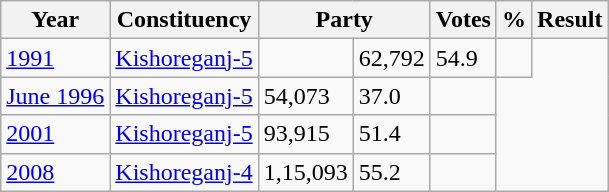<table class="wikitable">
<tr>
<th>Year</th>
<th>Constituency</th>
<th colspan="2">Party</th>
<th>Votes</th>
<th>%</th>
<th>Result</th>
</tr>
<tr>
<td><a href='#'>1991</a></td>
<td><a href='#'>Kishoreganj-5</a></td>
<td></td>
<td>62,792</td>
<td>54.9</td>
<td></td>
</tr>
<tr>
<td><a href='#'>June 1996</a></td>
<td><a href='#'>Kishoreganj-5</a></td>
<td>54,073</td>
<td>37.0</td>
<td></td>
</tr>
<tr>
<td><a href='#'>2001</a></td>
<td><a href='#'>Kishoreganj-5</a></td>
<td>93,915</td>
<td>51.4</td>
<td></td>
</tr>
<tr>
<td><a href='#'>2008</a></td>
<td><a href='#'>Kishoreganj-4</a></td>
<td>1,15,093</td>
<td>55.2</td>
<td></td>
</tr>
</table>
